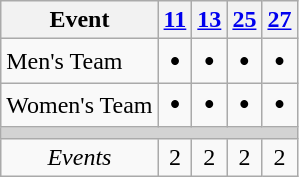<table class="wikitable" style="text-align:center">
<tr>
<th>Event</th>
<th><a href='#'>11</a></th>
<th><a href='#'>13</a></th>
<th><a href='#'>25</a></th>
<th><a href='#'>27</a></th>
</tr>
<tr>
<td align=left>Men's Team</td>
<td><big><strong>•</strong></big></td>
<td><big><strong>•</strong></big></td>
<td><big><strong>•</strong></big></td>
<td><big><strong>•</strong></big></td>
</tr>
<tr>
<td align=left>Women's Team</td>
<td><big><strong>•</strong></big></td>
<td><big><strong>•</strong></big></td>
<td><big><strong>•</strong></big></td>
<td><big><strong>•</strong></big></td>
</tr>
<tr bgcolor=lightgray>
<td colspan=6></td>
</tr>
<tr>
<td><em>Events</em></td>
<td>2</td>
<td>2</td>
<td>2</td>
<td>2</td>
</tr>
</table>
